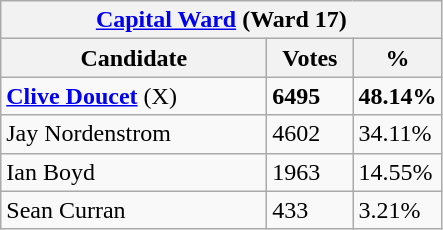<table class="wikitable">
<tr>
<th colspan="3"><a href='#'>Capital Ward</a> (Ward 17)</th>
</tr>
<tr>
<th style="width: 170px">Candidate</th>
<th style="width: 50px">Votes</th>
<th style="width: 40px">%</th>
</tr>
<tr>
<td><strong><a href='#'>Clive Doucet</a></strong> (X)</td>
<td><strong>6495</strong></td>
<td><strong>48.14%</strong></td>
</tr>
<tr>
<td>Jay Nordenstrom</td>
<td>4602</td>
<td>34.11%</td>
</tr>
<tr>
<td>Ian Boyd</td>
<td>1963</td>
<td>14.55%</td>
</tr>
<tr>
<td>Sean Curran</td>
<td>433</td>
<td>3.21%</td>
</tr>
</table>
